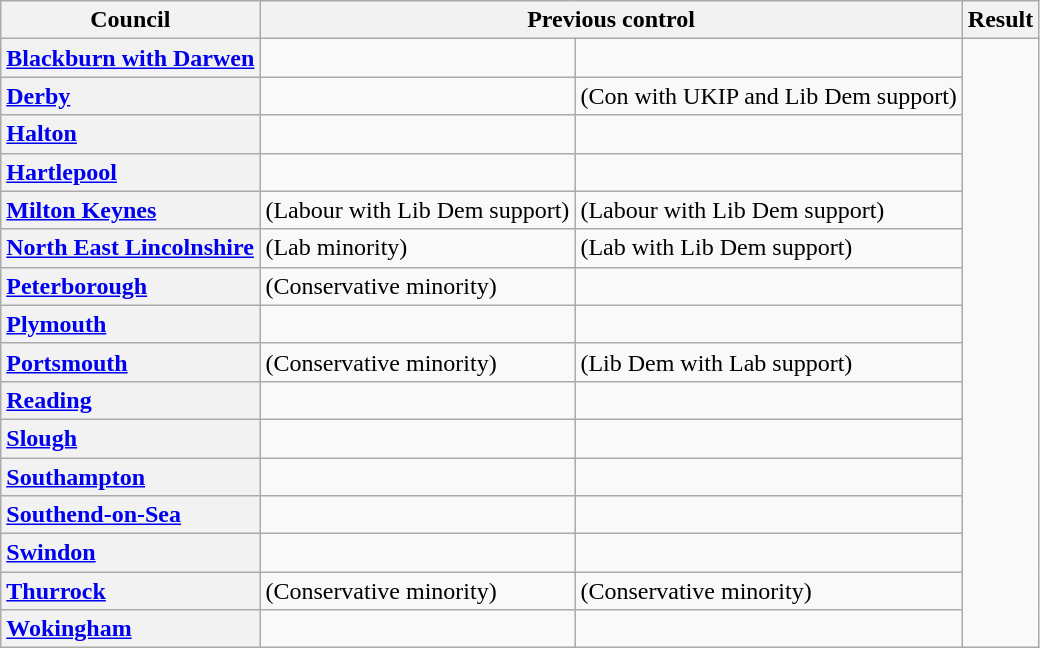<table class="wikitable">
<tr>
<th scope="col">Council</th>
<th colspan=2>Previous control</th>
<th colspan=2>Result</th>
</tr>
<tr>
<th scope="row" style="text-align: left;"><a href='#'>Blackburn with Darwen</a></th>
<td></td>
<td></td>
</tr>
<tr>
<th scope="row" style="text-align: left;"><a href='#'>Derby</a></th>
<td></td>
<td> (Con with UKIP and Lib Dem support)</td>
</tr>
<tr>
<th scope="row" style="text-align: left;"><a href='#'>Halton</a></th>
<td></td>
<td></td>
</tr>
<tr>
<th scope="row" style="text-align: left;"><a href='#'>Hartlepool</a></th>
<td></td>
<td></td>
</tr>
<tr>
<th scope="row" style="text-align: left;"><a href='#'>Milton Keynes</a></th>
<td> (Labour with Lib Dem support)</td>
<td> (Labour with Lib Dem support)</td>
</tr>
<tr>
<th scope="row" style="text-align: left;"><a href='#'>North East Lincolnshire</a></th>
<td> (Lab minority)</td>
<td> (Lab with Lib Dem support)</td>
</tr>
<tr>
<th scope="row" style="text-align: left;"><a href='#'>Peterborough</a></th>
<td> (Conservative minority)</td>
<td></td>
</tr>
<tr>
<th scope="row" style="text-align: left;"><a href='#'>Plymouth</a></th>
<td></td>
<td></td>
</tr>
<tr>
<th scope="row" style="text-align: left;"><a href='#'>Portsmouth</a></th>
<td> (Conservative minority)</td>
<td> (Lib Dem with Lab support)</td>
</tr>
<tr>
<th scope="row" style="text-align: left;"><a href='#'>Reading</a></th>
<td></td>
<td></td>
</tr>
<tr>
<th scope="row" style="text-align: left;"><a href='#'>Slough</a></th>
<td></td>
<td></td>
</tr>
<tr>
<th scope="row" style="text-align: left;"><a href='#'>Southampton</a></th>
<td></td>
<td></td>
</tr>
<tr>
<th scope="row" style="text-align: left;"><a href='#'>Southend-on-Sea</a></th>
<td></td>
<td></td>
</tr>
<tr>
<th scope="row" style="text-align: left;"><a href='#'>Swindon</a></th>
<td></td>
<td></td>
</tr>
<tr>
<th scope="row" style="text-align: left;"><a href='#'>Thurrock</a></th>
<td> (Conservative minority)</td>
<td> (Conservative minority)</td>
</tr>
<tr>
<th scope="row" style="text-align: left;"><a href='#'>Wokingham</a></th>
<td></td>
<td></td>
</tr>
</table>
